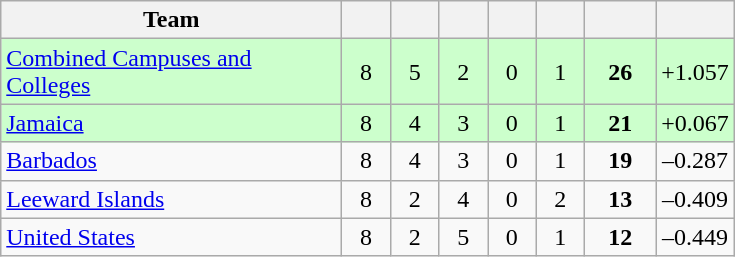<table class="wikitable" style="text-align:center">
<tr>
<th width=220>Team</th>
<th width=25></th>
<th width=25></th>
<th width=25></th>
<th width=25></th>
<th width=25></th>
<th width=40></th>
<th width=40></th>
</tr>
<tr style="background-color:#cfc">
<td style="text-align:left;"><a href='#'>Combined Campuses and Colleges</a></td>
<td>8</td>
<td>5</td>
<td>2</td>
<td>0</td>
<td>1</td>
<td><strong>26</strong></td>
<td>+1.057</td>
</tr>
<tr style="background-color:#cfc">
<td style="text-align:left;"><a href='#'>Jamaica</a></td>
<td>8</td>
<td>4</td>
<td>3</td>
<td>0</td>
<td>1</td>
<td><strong>21</strong></td>
<td>+0.067</td>
</tr>
<tr>
<td style="text-align:left;"><a href='#'>Barbados</a></td>
<td>8</td>
<td>4</td>
<td>3</td>
<td>0</td>
<td>1</td>
<td><strong>19</strong></td>
<td>–0.287</td>
</tr>
<tr>
<td style="text-align:left;"><a href='#'>Leeward Islands</a></td>
<td>8</td>
<td>2</td>
<td>4</td>
<td>0</td>
<td>2</td>
<td><strong>13</strong></td>
<td>–0.409</td>
</tr>
<tr>
<td style="text-align:left;"><a href='#'>United States</a></td>
<td>8</td>
<td>2</td>
<td>5</td>
<td>0</td>
<td>1</td>
<td><strong>12</strong></td>
<td>–0.449</td>
</tr>
</table>
